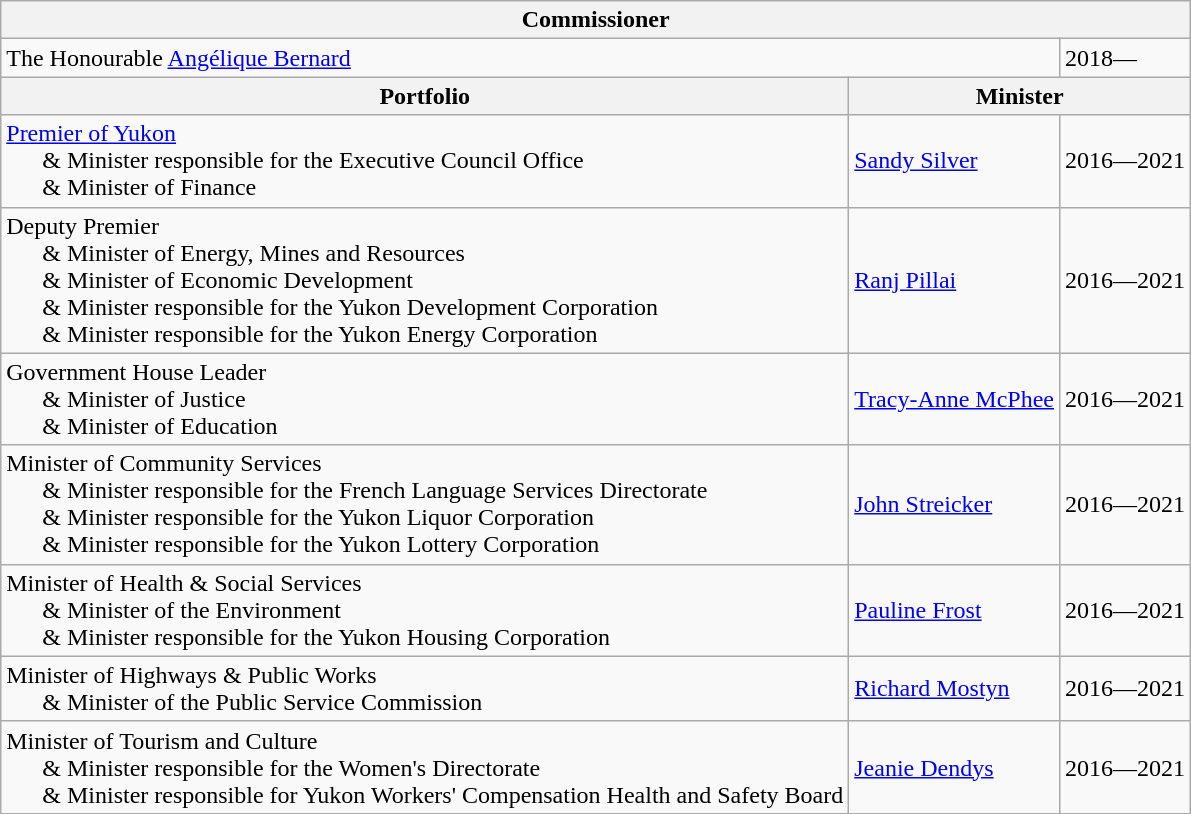<table class="wikitable">
<tr>
<th colspan="3">Commissioner</th>
</tr>
<tr>
<td colspan="2">The Honourable <a href='#'>Angélique Bernard</a></td>
<td>2018—</td>
</tr>
<tr>
<th>Portfolio</th>
<th colspan=2 bgcolor="#CCCCCC">Minister</th>
</tr>
<tr>
<td><a href='#'>Premier of Yukon</a><br>      & Minister responsible for the Executive Council Office<br>      & Minister of Finance</td>
<td><a href='#'>Sandy Silver</a></td>
<td>2016—2021</td>
</tr>
<tr>
<td>Deputy Premier<br>      & Minister of Energy, Mines and Resources<br>      & Minister of Economic Development<br>      & Minister responsible for the Yukon Development Corporation<br>      & Minister responsible for the Yukon Energy Corporation</td>
<td><a href='#'>Ranj Pillai</a></td>
<td>2016—2021</td>
</tr>
<tr>
<td>Government House Leader<br>      & Minister of Justice<br>      & Minister of Education</td>
<td><a href='#'>Tracy-Anne McPhee</a></td>
<td>2016—2021</td>
</tr>
<tr>
<td>Minister of Community Services<br>      & Minister responsible for the French Language Services Directorate<br>      & Minister responsible for the Yukon Liquor Corporation<br>      & Minister responsible for the Yukon Lottery Corporation</td>
<td><a href='#'>John Streicker</a></td>
<td>2016—2021</td>
</tr>
<tr>
<td>Minister of Health & Social Services<br>      & Minister of the Environment<br>      & Minister responsible for the Yukon Housing Corporation</td>
<td><a href='#'>Pauline Frost</a></td>
<td>2016—2021</td>
</tr>
<tr>
<td>Minister of Highways & Public Works<br>      & Minister of the Public Service Commission</td>
<td><a href='#'>Richard Mostyn</a></td>
<td>2016—2021</td>
</tr>
<tr>
<td>Minister of Tourism and Culture<br>      & Minister responsible for the Women's Directorate<br>      & Minister responsible for Yukon Workers' Compensation Health and Safety Board</td>
<td><a href='#'>Jeanie Dendys</a></td>
<td>2016—2021</td>
</tr>
</table>
